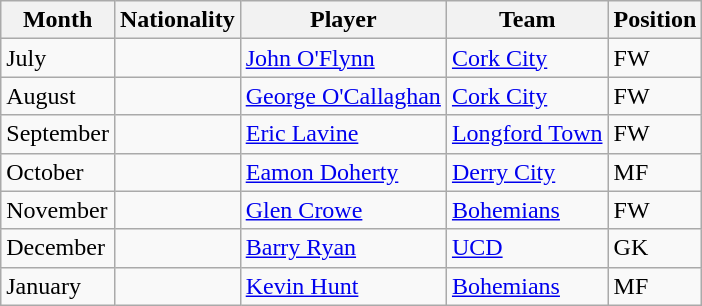<table class="wikitable sortable">
<tr>
<th>Month</th>
<th>Nationality</th>
<th>Player</th>
<th>Team</th>
<th>Position</th>
</tr>
<tr>
<td>July</td>
<td></td>
<td><a href='#'>John O'Flynn</a></td>
<td><a href='#'>Cork City</a></td>
<td>FW</td>
</tr>
<tr>
<td>August</td>
<td></td>
<td><a href='#'>George O'Callaghan</a></td>
<td><a href='#'>Cork City</a></td>
<td>FW</td>
</tr>
<tr>
<td>September</td>
<td></td>
<td><a href='#'>Eric Lavine</a></td>
<td><a href='#'>Longford Town</a></td>
<td>FW</td>
</tr>
<tr>
<td>October</td>
<td></td>
<td><a href='#'>Eamon Doherty</a></td>
<td><a href='#'>Derry City</a></td>
<td>MF</td>
</tr>
<tr>
<td>November</td>
<td></td>
<td><a href='#'>Glen Crowe</a></td>
<td><a href='#'>Bohemians</a></td>
<td>FW</td>
</tr>
<tr>
<td>December</td>
<td></td>
<td><a href='#'>Barry Ryan</a></td>
<td><a href='#'>UCD</a></td>
<td>GK</td>
</tr>
<tr>
<td>January</td>
<td></td>
<td><a href='#'>Kevin Hunt</a></td>
<td><a href='#'>Bohemians</a></td>
<td>MF</td>
</tr>
</table>
